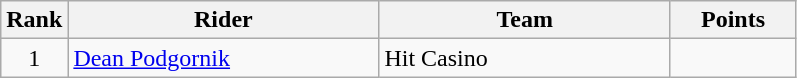<table class="wikitable">
<tr>
<th>Rank</th>
<th>Rider</th>
<th>Team</th>
<th>Points</th>
</tr>
<tr>
<td align=center>1</td>
<td width=200> <a href='#'>Dean Podgornik</a> </td>
<td width=187>Hit Casino</td>
<td width=76 align=center></td>
</tr>
</table>
